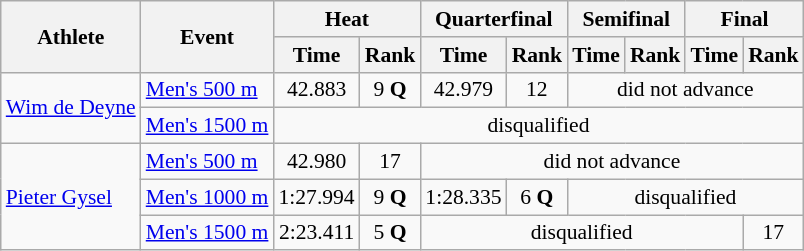<table class="wikitable" style="font-size:90%">
<tr>
<th rowspan="2">Athlete</th>
<th rowspan="2">Event</th>
<th colspan="2">Heat</th>
<th colspan="2">Quarterfinal</th>
<th colspan="2">Semifinal</th>
<th colspan="2">Final</th>
</tr>
<tr>
<th>Time</th>
<th>Rank</th>
<th>Time</th>
<th>Rank</th>
<th>Time</th>
<th>Rank</th>
<th>Time</th>
<th>Rank</th>
</tr>
<tr>
<td rowspan=2><a href='#'>Wim de Deyne</a></td>
<td><a href='#'>Men's 500 m</a></td>
<td align="center">42.883</td>
<td align="center">9 <strong>Q</strong></td>
<td align="center">42.979</td>
<td align="center">12</td>
<td colspan=4 align="center">did not advance</td>
</tr>
<tr>
<td><a href='#'>Men's 1500 m</a></td>
<td colspan=8 align="center">disqualified</td>
</tr>
<tr>
<td rowspan=3><a href='#'>Pieter Gysel</a></td>
<td><a href='#'>Men's 500 m</a></td>
<td align="center">42.980</td>
<td align="center">17</td>
<td colspan=6 align="center">did not advance</td>
</tr>
<tr>
<td><a href='#'>Men's 1000 m</a></td>
<td align="center">1:27.994</td>
<td align="center">9 <strong>Q</strong></td>
<td align="center">1:28.335</td>
<td align="center">6 <strong>Q</strong></td>
<td colspan=4 align="center">disqualified</td>
</tr>
<tr>
<td><a href='#'>Men's 1500 m</a></td>
<td align="center">2:23.411</td>
<td align="center">5 <strong>Q</strong></td>
<td colspan=5 align="center">disqualified</td>
<td align="center">17</td>
</tr>
</table>
